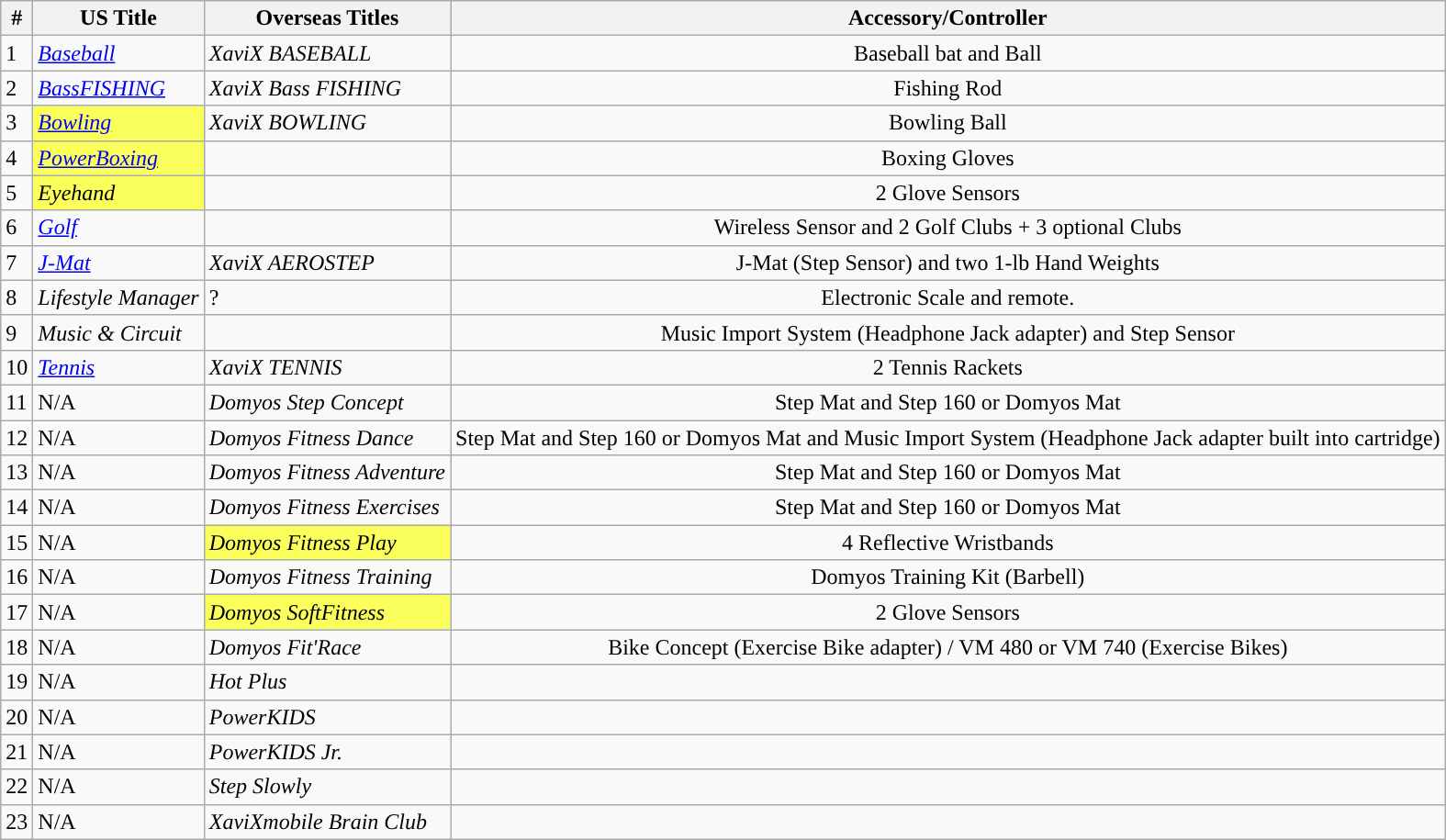<table class="wikitable sortable" border="1" id="xavixgames">
<tr>
<th scope="col">#</th>
<th scope="col">US Title</th>
<th scope="col">Overseas Titles</th>
<th scope="col">Accessory/Controller</th>
</tr>
<tr>
<td>1</td>
<td><em><a href='#'>Baseball</a></em></td>
<td><em>XaviX BASEBALL</em></td>
<td style="text-align: center;">Baseball bat and Ball </td>
</tr>
<tr>
<td>2</td>
<td><em><a href='#'>BassFISHING</a></em></td>
<td><em>XaviX Bass FISHING</em></td>
<td style="text-align: center;">Fishing Rod</td>
</tr>
<tr>
<td>3</td>
<td style="background:#FAFF5C;"><em><a href='#'>Bowling</a></em></td>
<td><em>XaviX BOWLING</em></td>
<td style="text-align: center;">Bowling Ball</td>
</tr>
<tr>
<td>4</td>
<td style="background:#FAFF5C;"><em><a href='#'>PowerBoxing</a></em></td>
<td><em></em></td>
<td style="text-align: center;">Boxing Gloves</td>
</tr>
<tr>
<td>5</td>
<td style="background:#FAFF5C;"><em>Eyehand</em></td>
<td><em></em></td>
<td style="text-align: center;">2 Glove Sensors</td>
</tr>
<tr>
<td>6</td>
<td><em><a href='#'>Golf</a></em></td>
<td><em></em></td>
<td style="text-align: center;">Wireless Sensor and 2 Golf Clubs + 3 optional Clubs</td>
</tr>
<tr>
<td>7</td>
<td><em><a href='#'>J-Mat</a></em></td>
<td><em>XaviX AEROSTEP</em></td>
<td style="text-align: center;">J-Mat (Step Sensor) and two 1-lb Hand Weights</td>
</tr>
<tr>
<td>8</td>
<td><em>Lifestyle Manager</em></td>
<td>?</td>
<td style="text-align: center;">Electronic Scale and remote.</td>
</tr>
<tr>
<td>9</td>
<td><em>Music & Circuit</em></td>
<td><em></em></td>
<td style="text-align: center;">Music Import System (Headphone Jack adapter) and Step Sensor</td>
</tr>
<tr>
<td>10</td>
<td><em><a href='#'>Tennis</a></em></td>
<td><em>XaviX TENNIS</em></td>
<td style="text-align: center;">2 Tennis Rackets </td>
</tr>
<tr>
<td>11</td>
<td>N/A</td>
<td><em>Domyos Step Concept</em></td>
<td style="text-align: center;">Step Mat and Step 160 or Domyos Mat</td>
</tr>
<tr>
<td>12</td>
<td>N/A</td>
<td><em>Domyos Fitness Dance</em></td>
<td style="text-align: center;">Step Mat and Step 160 or Domyos Mat and Music Import System (Headphone Jack adapter built into cartridge)</td>
</tr>
<tr>
<td>13</td>
<td>N/A</td>
<td><em>Domyos Fitness Adventure</em></td>
<td style="text-align: center;">Step Mat and Step 160 or Domyos Mat</td>
</tr>
<tr>
<td>14</td>
<td>N/A</td>
<td><em>Domyos Fitness Exercises</em></td>
<td style="text-align: center;">Step Mat and Step 160 or Domyos Mat</td>
</tr>
<tr>
<td>15</td>
<td>N/A</td>
<td style="background:#FAFF5C;"><em>Domyos Fitness Play</em></td>
<td style="text-align: center;">4 Reflective Wristbands</td>
</tr>
<tr>
<td>16</td>
<td>N/A</td>
<td><em>Domyos Fitness Training</em></td>
<td style="text-align: center;">Domyos Training Kit (Barbell)</td>
</tr>
<tr>
<td>17</td>
<td>N/A</td>
<td style="background:#FAFF5C;"><em>Domyos SoftFitness</em></td>
<td style="text-align: center;">2 Glove Sensors</td>
</tr>
<tr>
<td>18</td>
<td>N/A</td>
<td><em>Domyos Fit'Race</em></td>
<td style="text-align: center;">Bike Concept (Exercise Bike adapter) / VM 480 or VM 740 (Exercise Bikes)</td>
</tr>
<tr>
<td>19</td>
<td>N/A</td>
<td><em>Hot Plus</em></td>
<td style="text-align: center;"></td>
</tr>
<tr>
<td>20</td>
<td>N/A</td>
<td><em>PowerKIDS </em></td>
<td style="text-align: center;"></td>
</tr>
<tr>
<td>21</td>
<td>N/A</td>
<td><em>PowerKIDS Jr.</em></td>
<td style="text-align: center;"></td>
</tr>
<tr>
<td>22</td>
<td>N/A</td>
<td><em>Step Slowly</em> </td>
<td style="text-align: center; "></td>
</tr>
<tr>
<td>23</td>
<td>N/A</td>
<td><em>XaviXmobile Brain Club</em></td>
<td style="text-align: center;"></td>
</tr>
</table>
